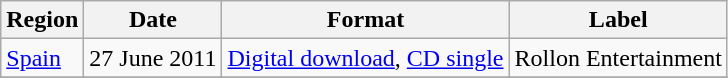<table class=wikitable>
<tr>
<th>Region</th>
<th>Date</th>
<th>Format</th>
<th>Label</th>
</tr>
<tr>
<td><a href='#'>Spain</a></td>
<td>27 June 2011</td>
<td><a href='#'>Digital download</a>, <a href='#'>CD single</a></td>
<td>Rollon Entertainment</td>
</tr>
<tr>
</tr>
</table>
